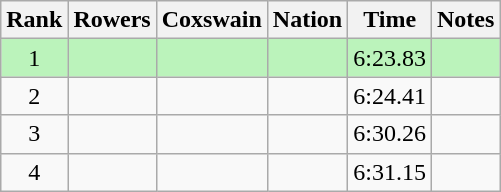<table class="wikitable sortable" style=text-align:center>
<tr>
<th>Rank</th>
<th>Rowers</th>
<th>Coxswain</th>
<th>Nation</th>
<th>Time</th>
<th>Notes</th>
</tr>
<tr bgcolor=bbf3bb>
<td>1</td>
<td align=left></td>
<td align=left></td>
<td align=left></td>
<td>6:23.83</td>
<td></td>
</tr>
<tr>
<td>2</td>
<td align=left></td>
<td align=left></td>
<td align=left></td>
<td>6:24.41</td>
<td></td>
</tr>
<tr>
<td>3</td>
<td align=left></td>
<td align=left></td>
<td align=left></td>
<td>6:30.26</td>
<td></td>
</tr>
<tr>
<td>4</td>
<td align=left></td>
<td align=left></td>
<td align=left></td>
<td>6:31.15</td>
<td></td>
</tr>
</table>
